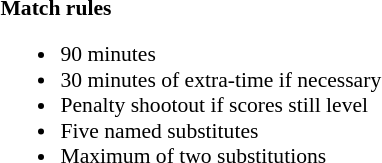<table width=100% style="font-size: 90%">
<tr>
<td width=50% valign=top><br><strong>Match rules</strong><ul><li>90 minutes</li><li>30 minutes of extra-time if necessary</li><li>Penalty shootout if scores still level</li><li>Five named substitutes</li><li>Maximum of two substitutions</li></ul></td>
</tr>
</table>
